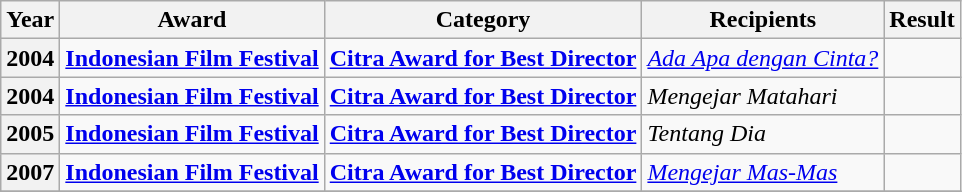<table class="wikitable sortable">
<tr>
<th>Year</th>
<th>Award</th>
<th>Category</th>
<th>Recipients</th>
<th>Result</th>
</tr>
<tr>
<th>2004</th>
<td><strong><a href='#'>Indonesian Film Festival</a></strong></td>
<td><strong><a href='#'>Citra Award for Best Director</a></strong></td>
<td><em><a href='#'>Ada Apa dengan Cinta?</a></em></td>
<td></td>
</tr>
<tr>
<th>2004</th>
<td><strong><a href='#'>Indonesian Film Festival</a></strong></td>
<td><strong><a href='#'>Citra Award for Best Director</a></strong></td>
<td><em>Mengejar Matahari</em></td>
<td></td>
</tr>
<tr>
<th>2005</th>
<td><strong><a href='#'>Indonesian Film Festival</a></strong></td>
<td><strong><a href='#'>Citra Award for Best Director</a></strong></td>
<td><em>Tentang Dia</em></td>
<td></td>
</tr>
<tr>
<th>2007</th>
<td><strong><a href='#'>Indonesian Film Festival</a></strong></td>
<td><strong><a href='#'>Citra Award for Best Director</a></strong></td>
<td><em><a href='#'>Mengejar Mas-Mas</a></em></td>
<td></td>
</tr>
<tr>
</tr>
</table>
